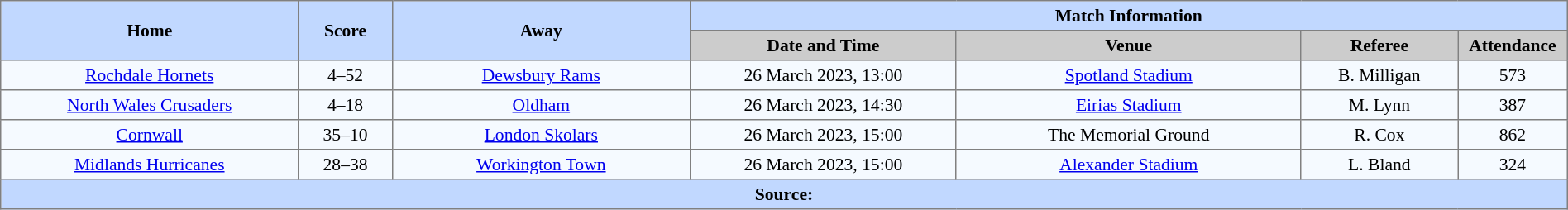<table border=1 style="border-collapse:collapse; font-size:90%; text-align:center;" cellpadding=3 cellspacing=0 width=100%>
<tr bgcolor=#C1D8FF>
<th scope="col" rowspan=2 width=19%>Home</th>
<th scope="col" rowspan=2 width=6%>Score</th>
<th scope="col" rowspan=2 width=19%>Away</th>
<th colspan=4>Match Information</th>
</tr>
<tr bgcolor=#CCCCCC>
<th scope="col" width=17%>Date and Time</th>
<th scope="col" width=22%>Venue</th>
<th scope="col" width=10%>Referee</th>
<th scope="col" width=7%>Attendance</th>
</tr>
<tr bgcolor=#F5FAFF>
<td> <a href='#'>Rochdale Hornets</a></td>
<td>4–52</td>
<td> <a href='#'>Dewsbury Rams</a></td>
<td>26 March 2023, 13:00</td>
<td><a href='#'>Spotland Stadium</a></td>
<td>B. Milligan</td>
<td>573</td>
</tr>
<tr bgcolor=#F5FAFF>
<td>  <a href='#'>North Wales Crusaders</a></td>
<td>4–18</td>
<td> <a href='#'>Oldham</a></td>
<td>26 March 2023, 14:30</td>
<td><a href='#'>Eirias Stadium</a></td>
<td>M. Lynn</td>
<td>387</td>
</tr>
<tr bgcolor=#F5FAFF>
<td> <a href='#'>Cornwall</a></td>
<td>35–10</td>
<td> <a href='#'>London Skolars</a></td>
<td>26 March 2023, 15:00</td>
<td>The Memorial Ground</td>
<td>R. Cox</td>
<td>862</td>
</tr>
<tr bgcolor=#F5FAFF>
<td> <a href='#'>Midlands Hurricanes</a></td>
<td>28–38</td>
<td> <a href='#'>Workington Town</a></td>
<td>26 March 2023, 15:00</td>
<td><a href='#'>Alexander Stadium</a></td>
<td>L. Bland</td>
<td>324</td>
</tr>
<tr style="background:#c1d8ff;">
<th colspan=7>Source:</th>
</tr>
</table>
